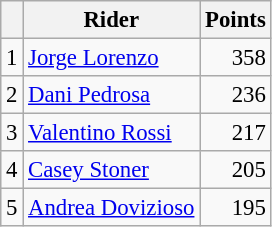<table class="wikitable" style="font-size: 95%;">
<tr>
<th></th>
<th>Rider</th>
<th>Points</th>
</tr>
<tr>
<td align=center>1</td>
<td> <a href='#'>Jorge Lorenzo</a></td>
<td align=right>358</td>
</tr>
<tr>
<td align=center>2</td>
<td> <a href='#'>Dani Pedrosa</a></td>
<td align=right>236</td>
</tr>
<tr>
<td align=center>3</td>
<td> <a href='#'>Valentino Rossi</a></td>
<td align=right>217</td>
</tr>
<tr>
<td align=center>4</td>
<td> <a href='#'>Casey Stoner</a></td>
<td align=right>205</td>
</tr>
<tr>
<td align=center>5</td>
<td> <a href='#'>Andrea Dovizioso</a></td>
<td align=right>195</td>
</tr>
</table>
